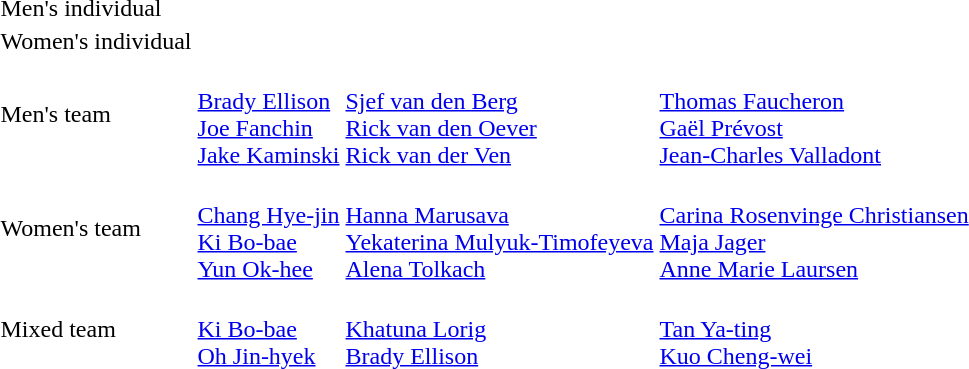<table>
<tr>
<td>Men's individual <br> </td>
<td></td>
<td></td>
<td></td>
</tr>
<tr>
<td>Women's individual <br> </td>
<td></td>
<td></td>
<td></td>
</tr>
<tr>
<td>Men's team <br> </td>
<td> <br> <a href='#'>Brady Ellison</a> <br> <a href='#'>Joe Fanchin</a> <br> <a href='#'>Jake Kaminski</a></td>
<td> <br> <a href='#'>Sjef van den Berg</a> <br> <a href='#'>Rick van den Oever</a> <br> <a href='#'>Rick van der Ven</a></td>
<td> <br> <a href='#'>Thomas Faucheron</a> <br> <a href='#'>Gaël Prévost</a> <br> <a href='#'>Jean-Charles Valladont</a></td>
</tr>
<tr>
<td>Women's team <br> </td>
<td> <br> <a href='#'>Chang Hye-jin</a> <br> <a href='#'>Ki Bo-bae</a> <br> <a href='#'>Yun Ok-hee</a></td>
<td> <br> <a href='#'>Hanna Marusava</a> <br> <a href='#'>Yekaterina Mulyuk-Timofeyeva</a> <br> <a href='#'>Alena Tolkach</a></td>
<td> <br> <a href='#'>Carina Rosenvinge Christiansen</a> <br> <a href='#'>Maja Jager</a> <br> <a href='#'>Anne Marie Laursen</a></td>
</tr>
<tr>
<td>Mixed team <br> </td>
<td> <br> <a href='#'>Ki Bo-bae</a> <br> <a href='#'>Oh Jin-hyek</a></td>
<td> <br> <a href='#'>Khatuna Lorig</a> <br> <a href='#'>Brady Ellison</a></td>
<td> <br> <a href='#'>Tan Ya-ting</a> <br> <a href='#'>Kuo Cheng-wei</a></td>
</tr>
<tr>
</tr>
</table>
